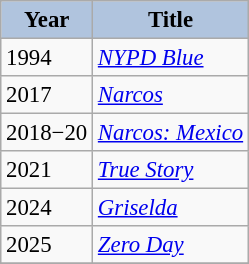<table class="wikitable" style="font-size:95%;">
<tr>
<th style="background:#B0C4DE;">Year</th>
<th style="background:#B0C4DE;">Title</th>
</tr>
<tr>
<td>1994</td>
<td><em><a href='#'>NYPD Blue</a></em></td>
</tr>
<tr>
<td>2017</td>
<td><em><a href='#'>Narcos</a></em></td>
</tr>
<tr>
<td>2018−20</td>
<td><em><a href='#'>Narcos: Mexico</a></em></td>
</tr>
<tr>
<td>2021</td>
<td><em><a href='#'>True Story</a></em></td>
</tr>
<tr>
<td>2024</td>
<td><em><a href='#'>Griselda</a></em></td>
</tr>
<tr>
<td>2025</td>
<td><em><a href='#'>Zero Day</a></em></td>
</tr>
<tr>
</tr>
</table>
